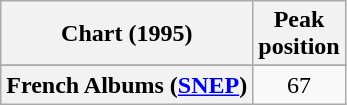<table class="wikitable sortable plainrowheaders">
<tr>
<th>Chart (1995)</th>
<th>Peak<br>position</th>
</tr>
<tr>
</tr>
<tr>
<th scope="row">French Albums (<a href='#'>SNEP</a>)</th>
<td align="center">67</td>
</tr>
</table>
